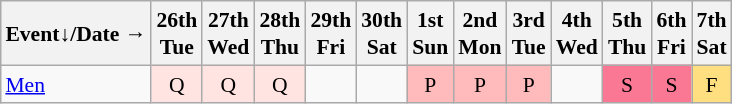<table class="wikitable" style="margin:0.5em auto; font-size:90%; line-height:1.25em; text-align:center">
<tr>
<th>Event↓/Date →</th>
<th>26th<br>Tue</th>
<th>27th<br>Wed</th>
<th>28th<br>Thu</th>
<th>29th<br>Fri</th>
<th>30th<br>Sat</th>
<th>1st<br>Sun</th>
<th>2nd<br>Mon</th>
<th>3rd<br>Tue</th>
<th>4th<br>Wed</th>
<th>5th<br>Thu</th>
<th>6th<br>Fri</th>
<th>7th<br>Sat</th>
</tr>
<tr>
<td style="text-align:left;"><a href='#'>Men</a></td>
<td bgcolor="#FFE4E1">Q</td>
<td bgcolor="#FFE4E1">Q</td>
<td bgcolor="#FFE4E1">Q</td>
<td></td>
<td></td>
<td bgcolor="#FFBBBB">P</td>
<td bgcolor="#FFBBBB">P</td>
<td bgcolor="#FFBBBB">P</td>
<td></td>
<td bgcolor="#FA7894">S</td>
<td bgcolor="#FA7894">S</td>
<td bgcolor="#FFDF80">F</td>
</tr>
</table>
